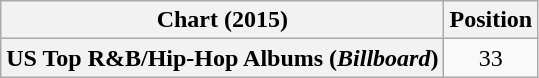<table class="wikitable plainrowheaders" style="text-align:center">
<tr>
<th>Chart (2015)</th>
<th>Position</th>
</tr>
<tr>
<th scope="row">US Top R&B/Hip-Hop Albums (<em>Billboard</em>)</th>
<td>33</td>
</tr>
</table>
